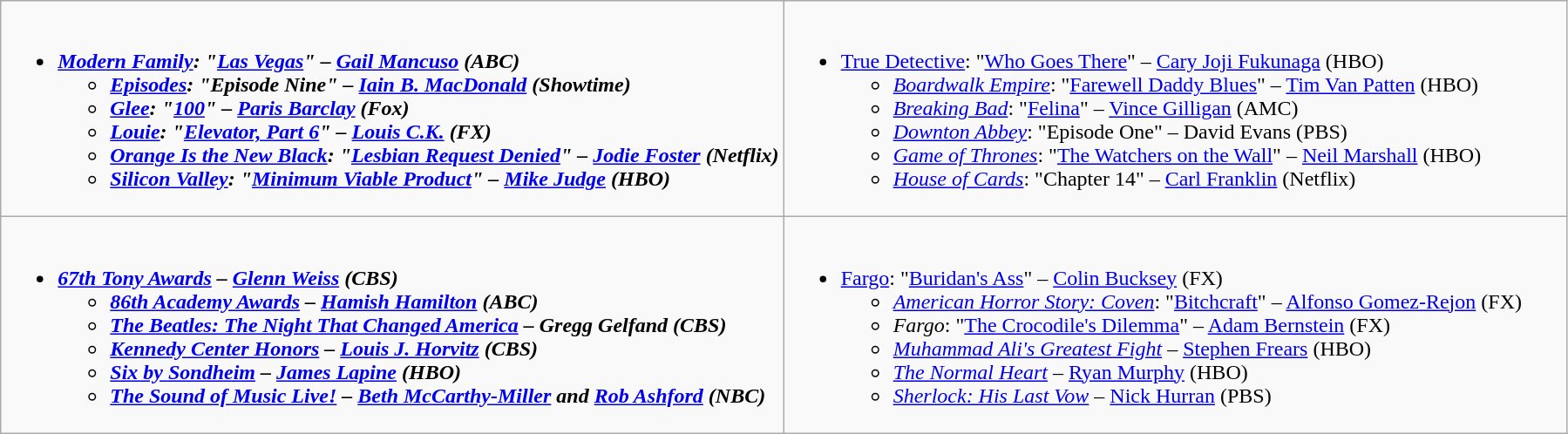<table class="wikitable">
<tr>
<td style="vertical-align:top;" width="50%"><br><ul><li><strong><em><a href='#'>Modern Family</a><em>: "<a href='#'>Las Vegas</a>" – <a href='#'>Gail Mancuso</a> (ABC)<strong><ul><li></em><a href='#'>Episodes</a><em>: "Episode Nine" – <a href='#'>Iain B. MacDonald</a> (Showtime)</li><li></em><a href='#'>Glee</a><em>: "<a href='#'>100</a>" – <a href='#'>Paris Barclay</a> (Fox)</li><li></em><a href='#'>Louie</a><em>: "<a href='#'>Elevator, Part 6</a>" – <a href='#'>Louis C.K.</a> (FX)</li><li></em><a href='#'>Orange Is the New Black</a><em>: "<a href='#'>Lesbian Request Denied</a>" – <a href='#'>Jodie Foster</a> (Netflix)</li><li></em><a href='#'>Silicon Valley</a><em>: "<a href='#'>Minimum Viable Product</a>" – <a href='#'>Mike Judge</a> (HBO)</li></ul></li></ul></td>
<td style="vertical-align:top;" width="50%"><br><ul><li></em></strong><a href='#'>True Detective</a></em>: "<a href='#'>Who Goes There</a>" – <a href='#'>Cary Joji Fukunaga</a> (HBO)</strong><ul><li><em><a href='#'>Boardwalk Empire</a></em>: "<a href='#'>Farewell Daddy Blues</a>" – <a href='#'>Tim Van Patten</a> (HBO)</li><li><em><a href='#'>Breaking Bad</a></em>: "<a href='#'>Felina</a>" – <a href='#'>Vince Gilligan</a> (AMC)</li><li><em><a href='#'>Downton Abbey</a></em>: "Episode One" – David Evans (PBS)</li><li><em><a href='#'>Game of Thrones</a></em>: "<a href='#'>The Watchers on the Wall</a>" – <a href='#'>Neil Marshall</a> (HBO)</li><li><em><a href='#'>House of Cards</a></em>: "Chapter 14" – <a href='#'>Carl Franklin</a> (Netflix)</li></ul></li></ul></td>
</tr>
<tr>
<td style="vertical-align:top;" width="50%"><br><ul><li><strong><em><a href='#'>67th Tony Awards</a><em> – <a href='#'>Glenn Weiss</a> (CBS)<strong><ul><li></em><a href='#'>86th Academy Awards</a><em> – <a href='#'>Hamish Hamilton</a> (ABC)</li><li></em><a href='#'>The Beatles: The Night That Changed America</a><em> – Gregg Gelfand (CBS)</li><li></em><a href='#'>Kennedy Center Honors</a><em> – <a href='#'>Louis J. Horvitz</a> (CBS)</li><li></em><a href='#'>Six by Sondheim</a><em> – <a href='#'>James Lapine</a> (HBO)</li><li></em><a href='#'>The Sound of Music Live!</a><em> – <a href='#'>Beth McCarthy-Miller</a> and <a href='#'>Rob Ashford</a> (NBC)</li></ul></li></ul></td>
<td style="vertical-align:top;" width="50%"><br><ul><li></em></strong><a href='#'>Fargo</a></em>: "<a href='#'>Buridan's Ass</a>" – <a href='#'>Colin Bucksey</a> (FX)</strong><ul><li><em><a href='#'>American Horror Story: Coven</a></em>: "<a href='#'>Bitchcraft</a>" – <a href='#'>Alfonso Gomez-Rejon</a> (FX)</li><li><em>Fargo</em>: "<a href='#'>The Crocodile's Dilemma</a>" – <a href='#'>Adam Bernstein</a> (FX)</li><li><em><a href='#'>Muhammad Ali's Greatest Fight</a></em> – <a href='#'>Stephen Frears</a> (HBO)</li><li><em><a href='#'>The Normal Heart</a></em> – <a href='#'>Ryan Murphy</a> (HBO)</li><li><em><a href='#'>Sherlock: His Last Vow</a></em> – <a href='#'>Nick Hurran</a> (PBS)</li></ul></li></ul></td>
</tr>
</table>
